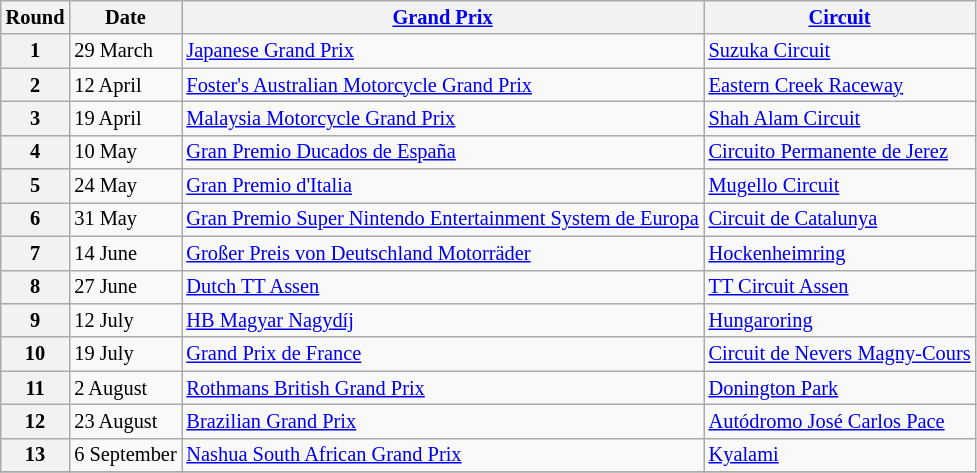<table class="wikitable" style="font-size: 85%;">
<tr>
<th>Round</th>
<th>Date</th>
<th><a href='#'>Grand Prix</a></th>
<th><a href='#'>Circuit</a></th>
</tr>
<tr>
<th>1</th>
<td>29 March</td>
<td> <a href='#'>Japanese Grand Prix</a></td>
<td><a href='#'>Suzuka Circuit</a></td>
</tr>
<tr>
<th>2</th>
<td>12 April</td>
<td> <a href='#'>Foster's Australian Motorcycle Grand Prix</a></td>
<td><a href='#'>Eastern Creek Raceway</a></td>
</tr>
<tr>
<th>3</th>
<td>19 April</td>
<td> <a href='#'>Malaysia Motorcycle Grand Prix</a></td>
<td><a href='#'>Shah Alam Circuit</a></td>
</tr>
<tr>
<th>4</th>
<td>10 May</td>
<td> <a href='#'>Gran Premio Ducados de España</a></td>
<td><a href='#'>Circuito Permanente de Jerez</a></td>
</tr>
<tr>
<th>5</th>
<td>24 May</td>
<td> <a href='#'>Gran Premio d'Italia</a></td>
<td><a href='#'>Mugello Circuit</a></td>
</tr>
<tr>
<th>6</th>
<td>31 May</td>
<td> <a href='#'>Gran Premio Super Nintendo Entertainment System de Europa</a></td>
<td><a href='#'>Circuit de Catalunya</a></td>
</tr>
<tr>
<th>7</th>
<td>14 June</td>
<td> <a href='#'>Großer Preis von Deutschland Motorräder</a></td>
<td><a href='#'>Hockenheimring</a></td>
</tr>
<tr>
<th>8</th>
<td>27 June</td>
<td> <a href='#'>Dutch TT Assen</a></td>
<td><a href='#'>TT Circuit Assen</a></td>
</tr>
<tr>
<th>9</th>
<td>12 July</td>
<td> <a href='#'>HB Magyar Nagydíj</a></td>
<td><a href='#'>Hungaroring</a></td>
</tr>
<tr>
<th>10</th>
<td>19 July</td>
<td> <a href='#'>Grand Prix de France</a></td>
<td><a href='#'>Circuit de Nevers Magny-Cours</a></td>
</tr>
<tr>
<th>11</th>
<td>2 August</td>
<td> <a href='#'>Rothmans British Grand Prix</a></td>
<td><a href='#'>Donington Park</a></td>
</tr>
<tr>
<th>12</th>
<td>23 August</td>
<td> <a href='#'>Brazilian Grand Prix</a></td>
<td><a href='#'>Autódromo José Carlos Pace</a></td>
</tr>
<tr>
<th>13</th>
<td>6 September</td>
<td> <a href='#'>Nashua South African Grand Prix</a></td>
<td><a href='#'>Kyalami</a></td>
</tr>
<tr>
</tr>
</table>
